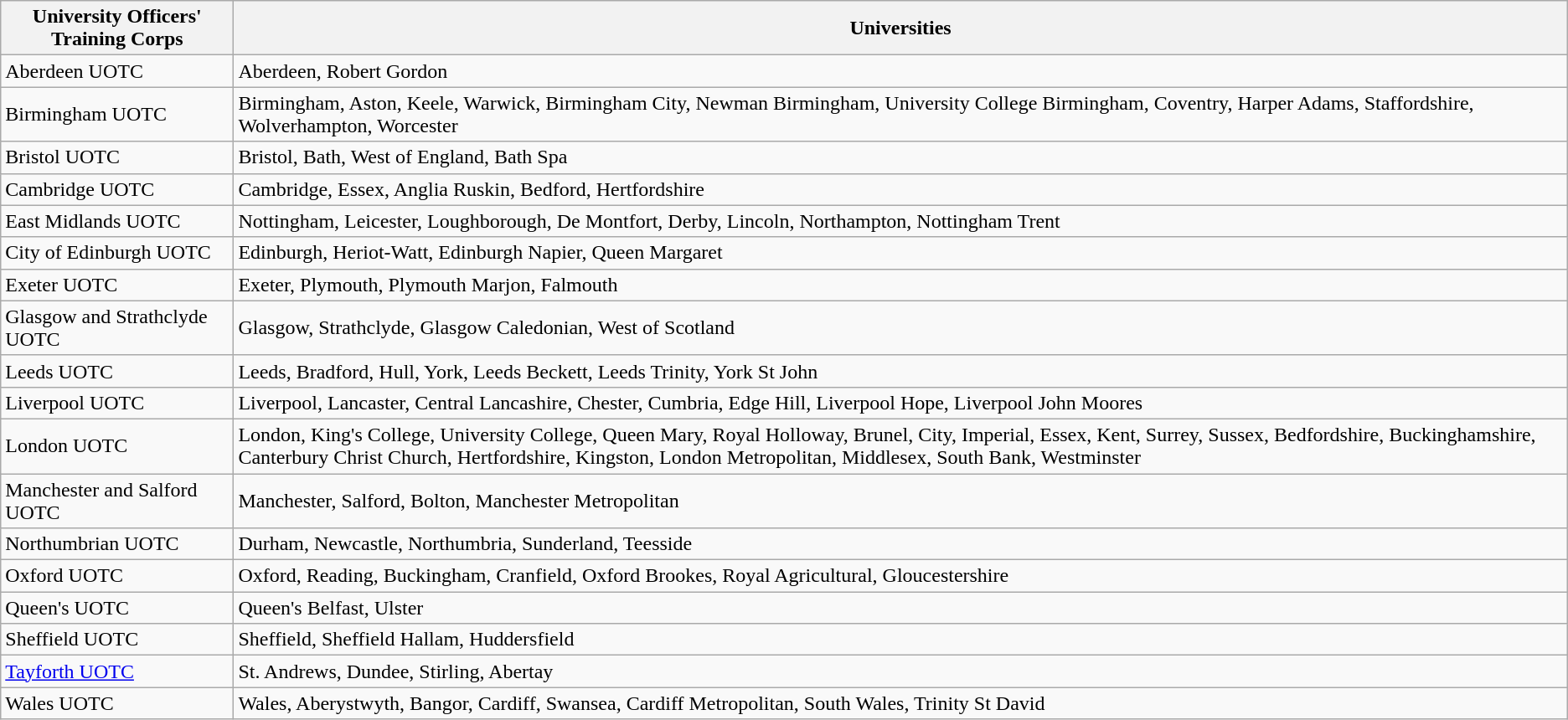<table class="wikitable">
<tr>
<th>University Officers' Training Corps</th>
<th>Universities</th>
</tr>
<tr>
<td>Aberdeen UOTC</td>
<td>Aberdeen, Robert Gordon</td>
</tr>
<tr>
<td>Birmingham UOTC</td>
<td>Birmingham, Aston, Keele, Warwick, Birmingham City, Newman Birmingham, University College Birmingham, Coventry, Harper Adams, Staffordshire, Wolverhampton, Worcester</td>
</tr>
<tr>
<td>Bristol UOTC</td>
<td>Bristol, Bath, West of England, Bath Spa</td>
</tr>
<tr>
<td>Cambridge UOTC</td>
<td>Cambridge, Essex, Anglia Ruskin, Bedford, Hertfordshire</td>
</tr>
<tr>
<td>East Midlands UOTC</td>
<td>Nottingham, Leicester, Loughborough, De Montfort, Derby, Lincoln, Northampton, Nottingham Trent</td>
</tr>
<tr>
<td>City of Edinburgh UOTC</td>
<td>Edinburgh, Heriot-Watt, Edinburgh Napier, Queen Margaret</td>
</tr>
<tr>
<td>Exeter UOTC</td>
<td>Exeter, Plymouth, Plymouth Marjon, Falmouth</td>
</tr>
<tr>
<td>Glasgow and Strathclyde UOTC</td>
<td>Glasgow, Strathclyde, Glasgow Caledonian, West of Scotland</td>
</tr>
<tr>
<td>Leeds UOTC</td>
<td>Leeds, Bradford, Hull, York, Leeds Beckett, Leeds Trinity, York St John</td>
</tr>
<tr>
<td>Liverpool UOTC</td>
<td>Liverpool, Lancaster, Central Lancashire, Chester, Cumbria, Edge Hill, Liverpool Hope, Liverpool John Moores</td>
</tr>
<tr>
<td>London UOTC</td>
<td>London, King's College, University College, Queen Mary, Royal Holloway, Brunel, City, Imperial, Essex, Kent, Surrey, Sussex, Bedfordshire, Buckinghamshire, Canterbury Christ Church, Hertfordshire, Kingston, London Metropolitan, Middlesex, South Bank, Westminster</td>
</tr>
<tr>
<td>Manchester and Salford UOTC</td>
<td>Manchester, Salford, Bolton, Manchester Metropolitan</td>
</tr>
<tr>
<td>Northumbrian UOTC</td>
<td>Durham, Newcastle, Northumbria, Sunderland, Teesside</td>
</tr>
<tr>
<td>Oxford UOTC</td>
<td>Oxford, Reading, Buckingham, Cranfield, Oxford Brookes, Royal Agricultural, Gloucestershire</td>
</tr>
<tr>
<td>Queen's UOTC</td>
<td>Queen's Belfast, Ulster</td>
</tr>
<tr>
<td>Sheffield UOTC</td>
<td>Sheffield, Sheffield Hallam, Huddersfield</td>
</tr>
<tr>
<td><a href='#'>Tayforth UOTC</a></td>
<td>St. Andrews, Dundee, Stirling, Abertay</td>
</tr>
<tr>
<td>Wales UOTC</td>
<td>Wales, Aberystwyth, Bangor, Cardiff, Swansea, Cardiff Metropolitan, South Wales, Trinity St David</td>
</tr>
</table>
